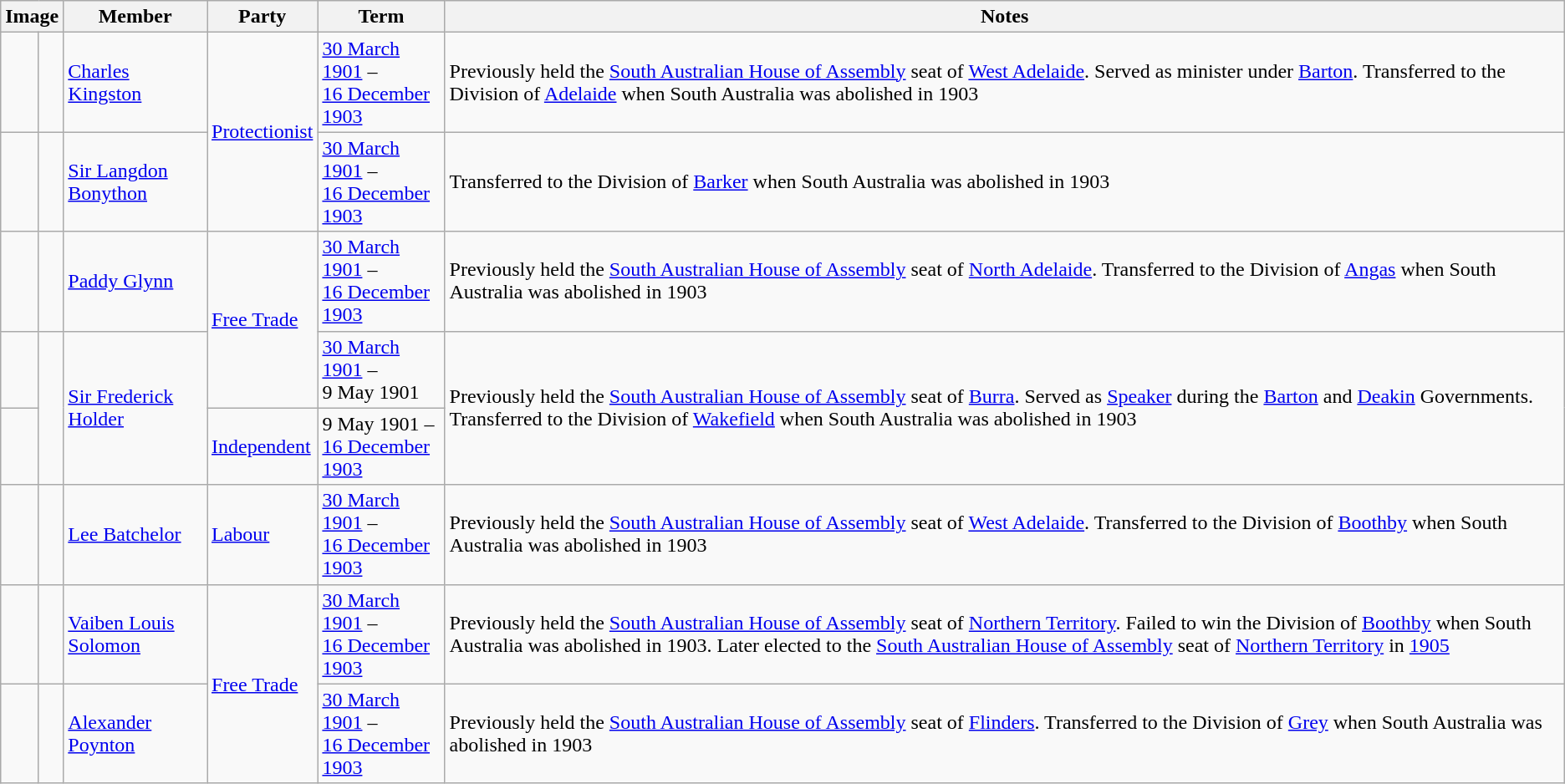<table class="wikitable">
<tr>
<th colspan=2>Image</th>
<th>Member</th>
<th>Party</th>
<th>Term</th>
<th>Notes</th>
</tr>
<tr>
<td> </td>
<td></td>
<td><a href='#'>Charles Kingston</a><br></td>
<td rowspan="2"><a href='#'>Protectionist</a></td>
<td><a href='#'>30 March 1901</a> –<br><a href='#'>16 December 1903</a></td>
<td>Previously held the <a href='#'>South Australian House of Assembly</a> seat of <a href='#'>West Adelaide</a>. Served as minister under <a href='#'>Barton</a>. Transferred to the Division of <a href='#'>Adelaide</a> when South Australia was abolished in 1903</td>
</tr>
<tr>
<td> </td>
<td></td>
<td><a href='#'>Sir Langdon Bonython</a><br></td>
<td><a href='#'>30 March 1901</a> –<br><a href='#'>16 December 1903</a></td>
<td>Transferred to the Division of <a href='#'>Barker</a> when South Australia was abolished in 1903</td>
</tr>
<tr>
<td> </td>
<td></td>
<td><a href='#'>Paddy Glynn</a><br></td>
<td rowspan="2"><a href='#'>Free Trade</a></td>
<td><a href='#'>30 March 1901</a> –<br><a href='#'>16 December 1903</a></td>
<td>Previously held the <a href='#'>South Australian House of Assembly</a> seat of <a href='#'>North Adelaide</a>. Transferred to the Division of <a href='#'>Angas</a> when South Australia was abolished in 1903</td>
</tr>
<tr>
<td> </td>
<td rowspan=2></td>
<td rowspan=2><a href='#'>Sir Frederick Holder</a><br></td>
<td><a href='#'>30 March 1901</a> –<br>9 May 1901</td>
<td rowspan=2>Previously held the <a href='#'>South Australian House of Assembly</a> seat of <a href='#'>Burra</a>. Served as <a href='#'>Speaker</a> during the <a href='#'>Barton</a> and <a href='#'>Deakin</a> Governments. Transferred to the Division of <a href='#'>Wakefield</a> when South Australia was abolished in 1903</td>
</tr>
<tr>
<td> </td>
<td><a href='#'>Independent</a></td>
<td>9 May 1901 –<br><a href='#'>16 December 1903</a></td>
</tr>
<tr>
<td> </td>
<td></td>
<td><a href='#'>Lee Batchelor</a><br></td>
<td><a href='#'>Labour</a></td>
<td><a href='#'>30 March 1901</a> –<br><a href='#'>16 December 1903</a></td>
<td>Previously held the <a href='#'>South Australian House of Assembly</a> seat of <a href='#'>West Adelaide</a>. Transferred to the Division of <a href='#'>Boothby</a> when South Australia was abolished in 1903</td>
</tr>
<tr>
<td> </td>
<td></td>
<td><a href='#'>Vaiben Louis Solomon</a><br></td>
<td rowspan="2"><a href='#'>Free Trade</a></td>
<td><a href='#'>30 March 1901</a> –<br><a href='#'>16 December 1903</a></td>
<td>Previously held the <a href='#'>South Australian House of Assembly</a> seat of <a href='#'>Northern Territory</a>. Failed to win the Division of <a href='#'>Boothby</a> when South Australia was abolished in 1903. Later elected to the <a href='#'>South Australian House of Assembly</a> seat of <a href='#'>Northern Territory</a> in <a href='#'>1905</a></td>
</tr>
<tr>
<td> </td>
<td></td>
<td><a href='#'>Alexander Poynton</a><br></td>
<td><a href='#'>30 March 1901</a> –<br><a href='#'>16 December 1903</a></td>
<td>Previously held the <a href='#'>South Australian House of Assembly</a> seat of <a href='#'>Flinders</a>. Transferred to the Division of <a href='#'>Grey</a> when South Australia was abolished in 1903</td>
</tr>
</table>
